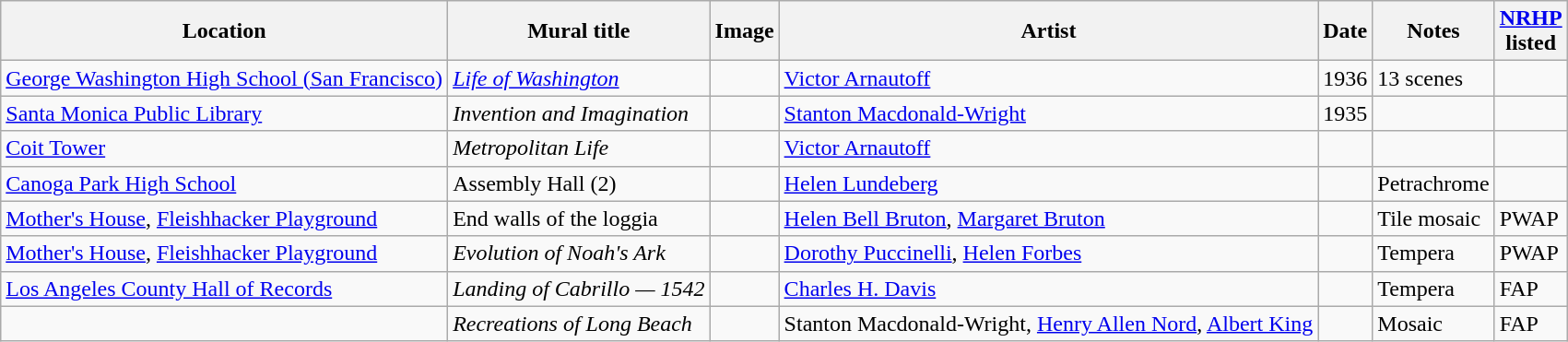<table class="wikitable sortable">
<tr>
<th>Location</th>
<th>Mural title</th>
<th>Image</th>
<th>Artist</th>
<th>Date</th>
<th>Notes</th>
<th><a href='#'>NRHP</a><br>listed</th>
</tr>
<tr>
<td><a href='#'>George Washington High School (San Francisco)</a></td>
<td><em><a href='#'>Life of Washington</a></em></td>
<td></td>
<td><a href='#'>Victor Arnautoff</a></td>
<td>1936</td>
<td>13 scenes </td>
</tr>
<tr>
<td><a href='#'>Santa Monica Public Library</a></td>
<td><em>Invention and Imagination</em></td>
<td></td>
<td><a href='#'>Stanton Macdonald-Wright</a></td>
<td>1935</td>
<td></td>
<td></td>
</tr>
<tr>
<td><a href='#'>Coit Tower</a></td>
<td><em>Metropolitan Life</em></td>
<td></td>
<td><a href='#'>Victor Arnautoff</a></td>
<td></td>
<td></td>
</tr>
<tr>
<td><a href='#'>Canoga Park High School</a></td>
<td>Assembly Hall (2)</td>
<td></td>
<td><a href='#'>Helen Lundeberg</a></td>
<td></td>
<td>Petrachrome</td>
<td></td>
</tr>
<tr>
<td><a href='#'>Mother's House</a>, <a href='#'>Fleishhacker Playground</a></td>
<td>End walls of the loggia</td>
<td></td>
<td><a href='#'>Helen Bell Bruton</a>, <a href='#'>Margaret Bruton</a></td>
<td></td>
<td>Tile mosaic</td>
<td>PWAP</td>
</tr>
<tr>
<td><a href='#'>Mother's House</a>, <a href='#'>Fleishhacker Playground</a></td>
<td><em>Evolution of Noah's Ark</em></td>
<td></td>
<td><a href='#'>Dorothy Puccinelli</a>, <a href='#'>Helen Forbes</a></td>
<td></td>
<td>Tempera</td>
<td>PWAP</td>
</tr>
<tr>
<td><a href='#'>Los Angeles County Hall of Records</a></td>
<td><em>Landing of Cabrillo — 1542</em></td>
<td></td>
<td><a href='#'>Charles H. Davis</a></td>
<td></td>
<td>Tempera</td>
<td>FAP</td>
</tr>
<tr>
<td></td>
<td><em>Recreations of Long Beach</em></td>
<td></td>
<td>Stanton Macdonald-Wright, <a href='#'>Henry Allen Nord</a>, <a href='#'>Albert King</a></td>
<td></td>
<td>Mosaic</td>
<td>FAP</td>
</tr>
</table>
